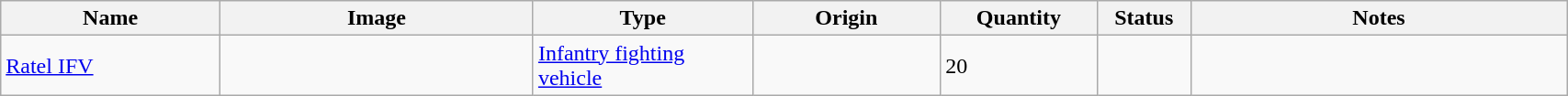<table class="wikitable" style="width:90%;">
<tr>
<th width=14%>Name</th>
<th width=20%>Image</th>
<th width=14%>Type</th>
<th width=12%>Origin</th>
<th width=10%>Quantity</th>
<th width=06%>Status</th>
<th width=24%>Notes</th>
</tr>
<tr>
<td><a href='#'>Ratel IFV</a></td>
<td></td>
<td><a href='#'>Infantry fighting vehicle</a></td>
<td></td>
<td>20</td>
<td></td>
<td></td>
</tr>
</table>
